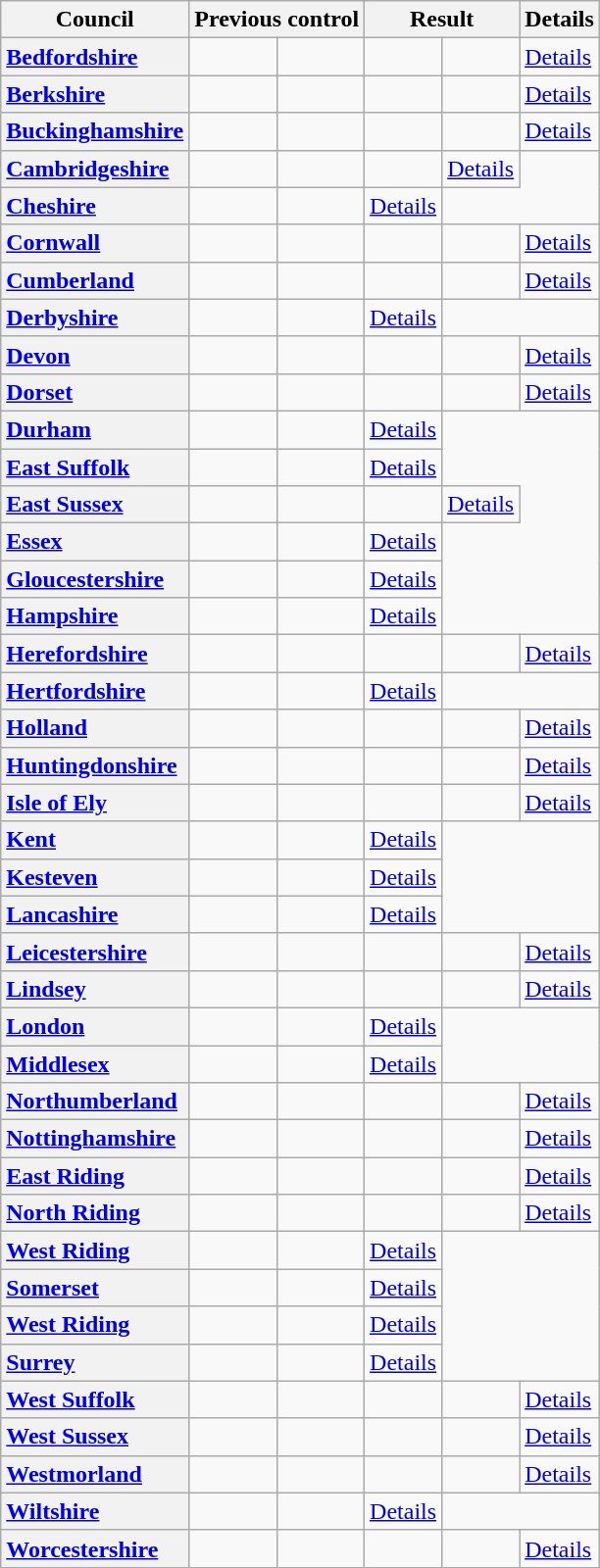<table class="wikitable">
<tr>
<th scope="col">Council</th>
<th colspan=2>Previous control</th>
<th colspan=2>Result</th>
<th scope="col" class="unsortable">Details</th>
</tr>
<tr>
<th scope="row" style="text-align: left;"><a href='#'>Bedfordshire</a></th>
<td></td>
<td></td>
<td></td>
<td></td>
<td><a href='#'>Details</a></td>
</tr>
<tr>
<th scope="row" style="text-align: left;"><a href='#'>Berkshire</a></th>
<td></td>
<td></td>
<td></td>
<td></td>
<td><a href='#'>Details</a></td>
</tr>
<tr>
<th scope="row" style="text-align: left;"><a href='#'>Buckinghamshire</a></th>
<td></td>
<td></td>
<td></td>
<td></td>
<td><a href='#'>Details</a></td>
</tr>
<tr>
<th scope="row" style="text-align: left;"><a href='#'>Cambridgeshire</a></th>
<td></td>
<td></td>
<td></td>
<td><a href='#'>Details</a></td>
</tr>
<tr>
<th scope="row" style="text-align: left;"><a href='#'>Cheshire</a></th>
<td></td>
<td></td>
<td><a href='#'>Details</a></td>
</tr>
<tr>
<th scope="row" style="text-align: left;"><a href='#'>Cornwall</a></th>
<td></td>
<td></td>
<td></td>
<td></td>
<td><a href='#'>Details</a></td>
</tr>
<tr>
<th scope="row" style="text-align: left;"><a href='#'>Cumberland</a></th>
<td></td>
<td></td>
<td></td>
<td></td>
<td><a href='#'>Details</a></td>
</tr>
<tr>
<th scope="row" style="text-align: left;"><a href='#'>Derbyshire</a></th>
<td></td>
<td></td>
<td><a href='#'>Details</a></td>
</tr>
<tr>
<th scope="row" style="text-align: left;"><a href='#'>Devon</a></th>
<td></td>
<td></td>
<td></td>
<td></td>
<td><a href='#'>Details</a></td>
</tr>
<tr>
<th scope="row" style="text-align: left;"><a href='#'>Dorset</a></th>
<td></td>
<td></td>
<td></td>
<td></td>
<td><a href='#'>Details</a></td>
</tr>
<tr>
<th scope="row" style="text-align: left;"><a href='#'>Durham</a></th>
<td></td>
<td></td>
<td><a href='#'>Details</a></td>
</tr>
<tr>
<th scope="row" style="text-align: left;"><a href='#'>East Suffolk</a></th>
<td></td>
<td></td>
<td><a href='#'>Details</a></td>
</tr>
<tr>
<th scope="row" style="text-align: left;"><a href='#'>East Sussex</a></th>
<td></td>
<td></td>
<td></td>
<td><a href='#'>Details</a></td>
</tr>
<tr>
<th scope="row" style="text-align: left;"><a href='#'>Essex</a></th>
<td></td>
<td></td>
<td><a href='#'>Details</a></td>
</tr>
<tr>
<th scope="row" style="text-align: left;"><a href='#'>Gloucestershire</a></th>
<td></td>
<td></td>
<td><a href='#'>Details</a></td>
</tr>
<tr>
<th scope="row" style="text-align: left;"><a href='#'>Hampshire</a></th>
<td></td>
<td></td>
<td><a href='#'>Details</a></td>
</tr>
<tr>
<th scope="row" style="text-align: left;"><a href='#'>Herefordshire</a></th>
<td></td>
<td></td>
<td></td>
<td></td>
<td><a href='#'>Details</a></td>
</tr>
<tr>
<th scope="row" style="text-align: left;"><a href='#'>Hertfordshire</a></th>
<td></td>
<td></td>
<td><a href='#'>Details</a></td>
</tr>
<tr>
<th scope="row" style="text-align: left;"><a href='#'>Holland</a></th>
<td></td>
<td></td>
<td></td>
<td></td>
<td><a href='#'>Details</a></td>
</tr>
<tr>
<th scope="row" style="text-align: left;"><a href='#'>Huntingdonshire</a></th>
<td></td>
<td></td>
<td></td>
<td></td>
<td><a href='#'>Details</a></td>
</tr>
<tr>
<th scope="row" style="text-align: left;"><a href='#'>Isle of Ely</a></th>
<td></td>
<td></td>
<td></td>
<td></td>
<td><a href='#'>Details</a></td>
</tr>
<tr>
<th scope="row" style="text-align: left;"><a href='#'>Kent</a></th>
<td></td>
<td></td>
<td><a href='#'>Details</a></td>
</tr>
<tr>
<th scope="row" style="text-align: left;"><a href='#'>Kesteven</a></th>
<td></td>
<td></td>
<td><a href='#'>Details</a></td>
</tr>
<tr>
<th scope="row" style="text-align: left;"><a href='#'>Lancashire</a></th>
<td></td>
<td></td>
<td><a href='#'>Details</a></td>
</tr>
<tr>
<th scope="row" style="text-align: left;"><a href='#'>Leicestershire</a></th>
<td></td>
<td></td>
<td></td>
<td></td>
<td><a href='#'>Details</a></td>
</tr>
<tr>
<th scope="row" style="text-align: left;"><a href='#'>Lindsey</a></th>
<td></td>
<td></td>
<td></td>
<td></td>
<td><a href='#'>Details</a></td>
</tr>
<tr>
<th scope="row" style="text-align: left;"><a href='#'>London</a></th>
<td></td>
<td></td>
<td><a href='#'>Details</a></td>
</tr>
<tr>
<th scope="row" style="text-align: left;"><a href='#'>Middlesex</a></th>
<td></td>
<td></td>
<td><a href='#'>Details</a></td>
</tr>
<tr>
<th scope="row" style="text-align: left;"><a href='#'>Northumberland</a></th>
<td></td>
<td></td>
<td></td>
<td></td>
<td><a href='#'>Details</a></td>
</tr>
<tr>
<th scope="row" style="text-align: left;"><a href='#'>Nottinghamshire</a></th>
<td></td>
<td></td>
<td></td>
<td></td>
<td><a href='#'>Details</a></td>
</tr>
<tr>
<th scope="row" style="text-align: left;"><a href='#'>East Riding</a></th>
<td></td>
<td></td>
<td></td>
<td></td>
<td><a href='#'>Details</a></td>
</tr>
<tr>
<th scope="row" style="text-align: left;"><a href='#'>North Riding</a></th>
<td></td>
<td></td>
<td></td>
<td></td>
<td><a href='#'>Details</a></td>
</tr>
<tr>
<th scope="row" style="text-align: left;"><a href='#'>West Riding</a></th>
<td></td>
<td></td>
<td><a href='#'>Details</a></td>
</tr>
<tr>
<th scope="row" style="text-align: left;"><a href='#'>Somerset</a></th>
<td></td>
<td></td>
<td><a href='#'>Details</a></td>
</tr>
<tr>
<th scope="row" style="text-align: left;"><a href='#'>West Riding</a></th>
<td></td>
<td></td>
<td><a href='#'>Details</a></td>
</tr>
<tr>
<th scope="row" style="text-align: left;"><a href='#'>Surrey</a></th>
<td></td>
<td></td>
<td><a href='#'>Details</a></td>
</tr>
<tr>
<th scope="row" style="text-align: left;"><a href='#'>West Suffolk</a></th>
<td></td>
<td></td>
<td></td>
<td></td>
<td><a href='#'>Details</a></td>
</tr>
<tr>
<th scope="row" style="text-align: left;"><a href='#'>West Sussex</a></th>
<td></td>
<td></td>
<td></td>
<td></td>
<td><a href='#'>Details</a></td>
</tr>
<tr>
<th scope="row" style="text-align: left;"><a href='#'>Westmorland</a></th>
<td></td>
<td></td>
<td></td>
<td></td>
<td><a href='#'>Details</a></td>
</tr>
<tr>
<th scope="row" style="text-align: left;"><a href='#'>Wiltshire</a></th>
<td></td>
<td></td>
<td><a href='#'>Details</a></td>
</tr>
<tr>
<th scope="row" style="text-align: left;"><a href='#'>Worcestershire</a></th>
<td></td>
<td></td>
<td></td>
<td></td>
<td><a href='#'>Details</a></td>
</tr>
</table>
